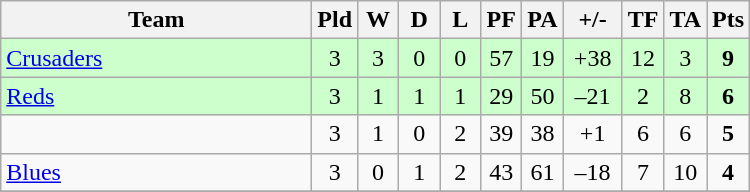<table class="wikitable" style="text-align: center;">
<tr>
<th width="200">Team</th>
<th width="20">Pld</th>
<th width="20">W</th>
<th width="20">D</th>
<th width="20">L</th>
<th width="20">PF</th>
<th width="20">PA</th>
<th width="32">+/-</th>
<th width="20">TF</th>
<th width="20">TA</th>
<th width="20">Pts</th>
</tr>
<tr style="background:#ccffcc">
<td align=left> <a href='#'>Crusaders</a></td>
<td>3</td>
<td>3</td>
<td>0</td>
<td>0</td>
<td>57</td>
<td>19</td>
<td>+38</td>
<td>12</td>
<td>3</td>
<td><strong>9</strong></td>
</tr>
<tr style="background:#ccffcc">
<td align=left> <a href='#'>Reds</a></td>
<td>3</td>
<td>1</td>
<td>1</td>
<td>1</td>
<td>29</td>
<td>50</td>
<td>–21</td>
<td>2</td>
<td>8</td>
<td><strong>6</strong></td>
</tr>
<tr>
<td align=left></td>
<td>3</td>
<td>1</td>
<td>0</td>
<td>2</td>
<td>39</td>
<td>38</td>
<td>+1</td>
<td>6</td>
<td>6</td>
<td><strong>5</strong></td>
</tr>
<tr>
<td align=left> <a href='#'>Blues</a></td>
<td>3</td>
<td>0</td>
<td>1</td>
<td>2</td>
<td>43</td>
<td>61</td>
<td>–18</td>
<td>7</td>
<td>10</td>
<td><strong>4</strong></td>
</tr>
<tr>
</tr>
</table>
